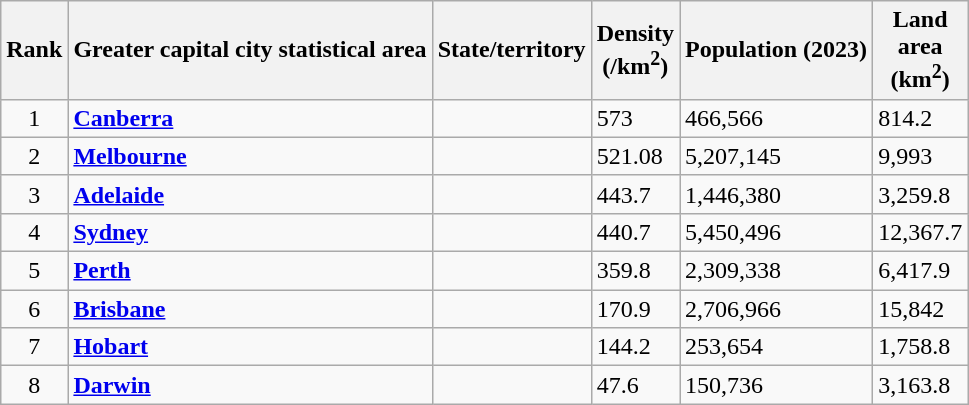<table class="wikitable sortable plainrowheaders">
<tr>
<th scope="col" rowspan=1>Rank</th>
<th scope="col" rowspan=1>Greater capital city statistical area</th>
<th scope="col" rowspan=1>State/territory</th>
<th rowspan="1" scope="col">Density<br>(/km<sup>2</sup>)</th>
<th colspan="1" scope="col">Population (2023)</th>
<th scope="col" rowspan=1>Land<br>area<br>(km<sup>2</sup>)</th>
</tr>
<tr>
<td scope="row" style="text-align:center">1</td>
<td><strong><a href='#'>Canberra</a></strong></td>
<td></td>
<td>573</td>
<td>466,566</td>
<td>814.2</td>
</tr>
<tr>
<td scope="row" style="text-align:center">2</td>
<td><strong><a href='#'>Melbourne</a></strong></td>
<td></td>
<td>521.08</td>
<td>5,207,145</td>
<td>9,993</td>
</tr>
<tr>
<td scope="row" style="text-align:center">3</td>
<td><strong><a href='#'>Adelaide</a></strong></td>
<td></td>
<td>443.7</td>
<td>1,446,380</td>
<td>3,259.8</td>
</tr>
<tr>
<td scope="row" style="text-align:center">4</td>
<td><strong><a href='#'>Sydney</a></strong></td>
<td></td>
<td>440.7</td>
<td>5,450,496</td>
<td>12,367.7</td>
</tr>
<tr>
<td scope="row" style="text-align:center">5</td>
<td><strong><a href='#'>Perth</a></strong></td>
<td></td>
<td>359.8</td>
<td>2,309,338</td>
<td>6,417.9</td>
</tr>
<tr>
<td scope="row" style="text-align:center">6</td>
<td><strong><a href='#'>Brisbane</a></strong></td>
<td></td>
<td>170.9</td>
<td>2,706,966</td>
<td>15,842</td>
</tr>
<tr>
<td scope="row" style="text-align:center">7</td>
<td><strong><a href='#'>Hobart</a></strong></td>
<td></td>
<td>144.2</td>
<td>253,654</td>
<td>1,758.8</td>
</tr>
<tr>
<td scope="row" style="text-align:center">8</td>
<td><strong><a href='#'>Darwin</a></strong></td>
<td></td>
<td>47.6</td>
<td>150,736</td>
<td>3,163.8</td>
</tr>
</table>
